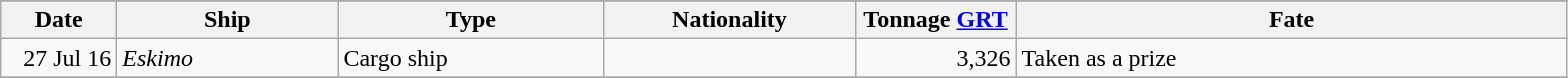<table class="wikitable">
<tr>
</tr>
<tr>
<th scope="col" width="70px">Date</th>
<th scope="col" width="140px">Ship</th>
<th scope="col" width="170px">Type</th>
<th scope="col" width="160px">Nationality</th>
<th scope="col" width="100px">Tonnage <a href='#'>GRT</a></th>
<th scope="col" width="360px">Fate</th>
</tr>
<tr>
<td align="right">27 Jul 16</td>
<td><em>Eskimo</em></td>
<td>Cargo ship</td>
<td></td>
<td align="right">3,326</td>
<td>Taken as a prize</td>
</tr>
<tr>
</tr>
</table>
